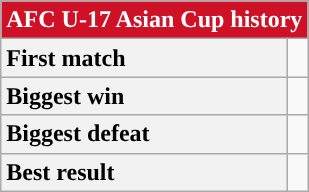<table class="wikitable" style="text-align: center;font-size:100%;">
<tr>
<th colspan=6 style="background: #CE1126; color: #FFFFFF;">AFC U-17 Asian Cup history</th>
</tr>
<tr>
<th style="text-align: left;">First match</th>
<td></td>
</tr>
<tr>
<th style="text-align: left;">Biggest win</th>
<td></td>
</tr>
<tr>
<th style="text-align: left;">Biggest defeat</th>
<td></td>
</tr>
<tr>
<th style="text-align: left;">Best result</th>
<td></td>
</tr>
</table>
